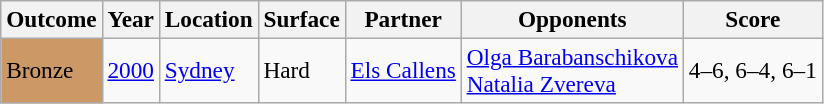<table class="sortable wikitable" style=font-size:97%>
<tr>
<th>Outcome</th>
<th>Year</th>
<th>Location</th>
<th>Surface</th>
<th>Partner</th>
<th>Opponents</th>
<th>Score</th>
</tr>
<tr>
<td bgcolor=cc9966>Bronze</td>
<td><a href='#'>2000</a></td>
<td><a href='#'>Sydney</a></td>
<td>Hard</td>
<td> <a href='#'>Els Callens</a></td>
<td> <a href='#'>Olga Barabanschikova</a><br> <a href='#'>Natalia Zvereva</a></td>
<td>4–6, 6–4, 6–1</td>
</tr>
</table>
